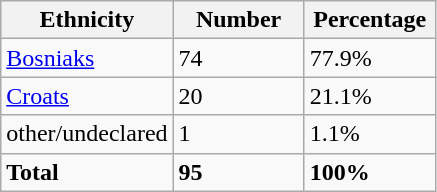<table class="wikitable">
<tr>
<th width="100px">Ethnicity</th>
<th width="80px">Number</th>
<th width="80px">Percentage</th>
</tr>
<tr>
<td><a href='#'>Bosniaks</a></td>
<td>74</td>
<td>77.9%</td>
</tr>
<tr>
<td><a href='#'>Croats</a></td>
<td>20</td>
<td>21.1%</td>
</tr>
<tr>
<td>other/undeclared</td>
<td>1</td>
<td>1.1%</td>
</tr>
<tr>
<td><strong>Total</strong></td>
<td><strong>95</strong></td>
<td><strong>100%</strong></td>
</tr>
</table>
